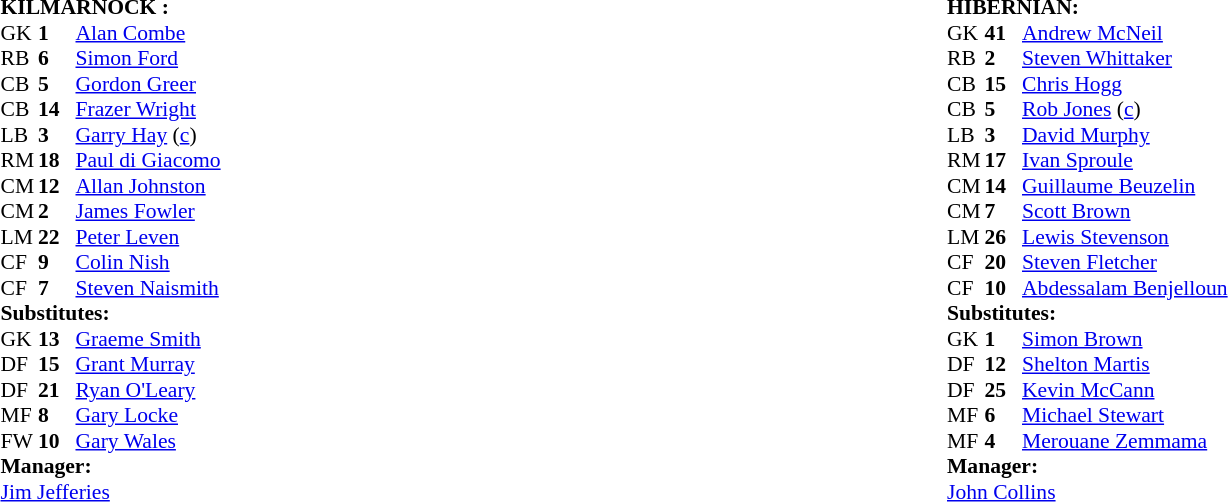<table width="100%">
<tr>
<td valign="top" width="50%"><br><table style="font-size: 90%" cellspacing="0" cellpadding="0">
<tr>
<td colspan="4"><strong>KILMARNOCK :</strong></td>
</tr>
<tr>
<th width="25"></th>
<th width="25"></th>
</tr>
<tr>
<td>GK</td>
<td><strong>1</strong></td>
<td> <a href='#'>Alan Combe</a></td>
</tr>
<tr>
<td>RB</td>
<td><strong>6</strong></td>
<td> <a href='#'>Simon Ford</a></td>
</tr>
<tr>
<td>CB</td>
<td><strong>5</strong></td>
<td> <a href='#'>Gordon Greer</a></td>
</tr>
<tr>
<td>CB</td>
<td><strong>14</strong></td>
<td> <a href='#'>Frazer Wright</a></td>
</tr>
<tr>
<td>LB</td>
<td><strong>3</strong></td>
<td> <a href='#'>Garry Hay</a> (<a href='#'>c</a>)</td>
</tr>
<tr>
<td>RM</td>
<td><strong>18</strong></td>
<td> <a href='#'>Paul di Giacomo</a></td>
<td></td>
<td></td>
</tr>
<tr>
<td>CM</td>
<td><strong>12</strong></td>
<td> <a href='#'>Allan Johnston</a></td>
</tr>
<tr>
<td>CM</td>
<td><strong>2</strong></td>
<td> <a href='#'>James Fowler</a></td>
</tr>
<tr>
<td>LM</td>
<td><strong>22</strong></td>
<td> <a href='#'>Peter Leven</a></td>
<td></td>
<td></td>
</tr>
<tr>
<td>CF</td>
<td><strong>9</strong></td>
<td> <a href='#'>Colin Nish</a></td>
</tr>
<tr>
<td>CF</td>
<td><strong>7</strong></td>
<td> <a href='#'>Steven Naismith</a></td>
</tr>
<tr>
<td colspan=4><strong>Substitutes:</strong></td>
</tr>
<tr>
<td>GK</td>
<td><strong>13</strong></td>
<td> <a href='#'>Graeme Smith</a></td>
</tr>
<tr>
<td>DF</td>
<td><strong>15</strong></td>
<td> <a href='#'>Grant Murray</a></td>
</tr>
<tr>
<td>DF</td>
<td><strong>21</strong></td>
<td> <a href='#'>Ryan O'Leary</a></td>
</tr>
<tr>
<td>MF</td>
<td><strong>8</strong></td>
<td> <a href='#'>Gary Locke</a></td>
<td></td>
<td></td>
</tr>
<tr>
<td>FW</td>
<td><strong>10</strong></td>
<td> <a href='#'>Gary Wales</a></td>
<td></td>
<td></td>
</tr>
<tr>
<td colspan=4><strong>Manager:</strong></td>
</tr>
<tr>
<td colspan="4"> <a href='#'>Jim Jefferies</a></td>
</tr>
</table>
</td>
<td valign="top" width="50%"><br><table style="font-size: 90%" cellspacing="0" cellpadding="0">
<tr>
<td colspan="4"><strong>HIBERNIAN:</strong></td>
</tr>
<tr>
<th width="25"></th>
<th width="25"></th>
</tr>
<tr>
<td>GK</td>
<td><strong>41</strong></td>
<td> <a href='#'>Andrew McNeil</a></td>
</tr>
<tr>
<td>RB</td>
<td><strong>2</strong></td>
<td> <a href='#'>Steven Whittaker</a></td>
<td></td>
<td></td>
</tr>
<tr>
<td>CB</td>
<td><strong>15</strong></td>
<td> <a href='#'>Chris Hogg</a></td>
<td></td>
<td></td>
</tr>
<tr>
<td>CB</td>
<td><strong>5</strong></td>
<td> <a href='#'>Rob Jones</a> (<a href='#'>c</a>)</td>
</tr>
<tr>
<td>LB</td>
<td><strong>3</strong></td>
<td> <a href='#'>David Murphy</a></td>
</tr>
<tr>
<td>RM</td>
<td><strong>17</strong></td>
<td> <a href='#'>Ivan Sproule</a></td>
<td></td>
<td></td>
</tr>
<tr>
<td>CM</td>
<td><strong>14</strong></td>
<td> <a href='#'>Guillaume Beuzelin</a></td>
</tr>
<tr>
<td>CM</td>
<td><strong>7</strong></td>
<td> <a href='#'>Scott Brown</a></td>
</tr>
<tr>
<td>LM</td>
<td><strong>26</strong></td>
<td> <a href='#'>Lewis Stevenson</a></td>
</tr>
<tr>
<td>CF</td>
<td><strong>20</strong></td>
<td> <a href='#'>Steven Fletcher</a></td>
</tr>
<tr>
<td>CF</td>
<td><strong>10</strong></td>
<td> <a href='#'>Abdessalam Benjelloun</a></td>
</tr>
<tr>
<td colspan=4><strong>Substitutes:</strong></td>
</tr>
<tr>
<td>GK</td>
<td><strong>1</strong></td>
<td> <a href='#'>Simon Brown</a></td>
</tr>
<tr>
<td>DF</td>
<td><strong>12</strong></td>
<td> <a href='#'>Shelton Martis</a></td>
<td></td>
<td></td>
</tr>
<tr>
<td>DF</td>
<td><strong>25</strong></td>
<td> <a href='#'>Kevin McCann</a></td>
<td></td>
<td></td>
</tr>
<tr>
<td>MF</td>
<td><strong>6</strong></td>
<td> <a href='#'>Michael Stewart</a></td>
</tr>
<tr>
<td>MF</td>
<td><strong>4</strong></td>
<td> <a href='#'>Merouane Zemmama</a></td>
<td></td>
<td></td>
</tr>
<tr>
<td colspan=4><strong>Manager:</strong></td>
</tr>
<tr>
<td colspan="4"> <a href='#'>John Collins</a></td>
</tr>
</table>
</td>
</tr>
</table>
